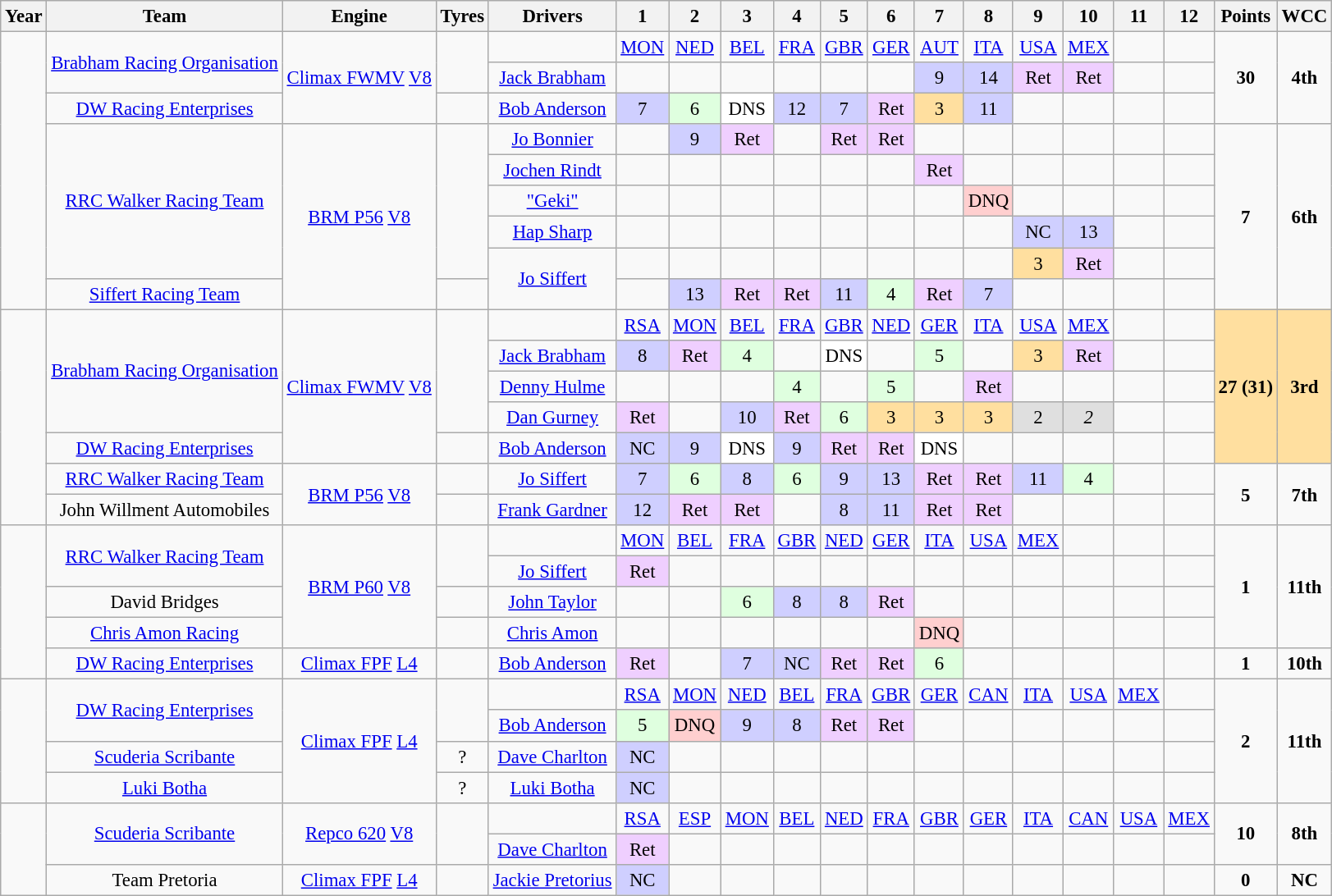<table class="wikitable" style="text-align:center; font-size:95%">
<tr>
<th>Year</th>
<th>Team</th>
<th>Engine</th>
<th>Tyres</th>
<th>Drivers</th>
<th>1</th>
<th>2</th>
<th>3</th>
<th>4</th>
<th>5</th>
<th>6</th>
<th>7</th>
<th>8</th>
<th>9</th>
<th>10</th>
<th>11</th>
<th>12</th>
<th>Points</th>
<th>WCC</th>
</tr>
<tr>
<td rowspan="9"></td>
<td rowspan="2"><a href='#'>Brabham Racing Organisation</a></td>
<td rowspan="3"><a href='#'>Climax FWMV</a> <a href='#'>V8</a></td>
<td rowspan="2"></td>
<td></td>
<td><a href='#'>MON</a></td>
<td><a href='#'>NED</a></td>
<td><a href='#'>BEL</a></td>
<td><a href='#'>FRA</a></td>
<td><a href='#'>GBR</a></td>
<td><a href='#'>GER</a></td>
<td><a href='#'>AUT</a></td>
<td><a href='#'>ITA</a></td>
<td><a href='#'>USA</a></td>
<td><a href='#'>MEX</a></td>
<td></td>
<td></td>
<td rowspan="3"><strong>30</strong></td>
<td rowspan="3"><strong>4th</strong></td>
</tr>
<tr>
<td><a href='#'>Jack Brabham</a></td>
<td></td>
<td></td>
<td></td>
<td></td>
<td></td>
<td></td>
<td style="background:#cfcfff;">9</td>
<td style="background:#cfcfff;">14</td>
<td style="background:#EFCFFF;">Ret</td>
<td style="background:#EFCFFF;">Ret</td>
<td></td>
<td></td>
</tr>
<tr>
<td><a href='#'>DW Racing Enterprises</a></td>
<td></td>
<td><a href='#'>Bob Anderson</a></td>
<td style="background:#cfcfff;">7</td>
<td style="background:#dfffdf;">6</td>
<td style="background:#ffffff;">DNS</td>
<td style="background:#cfcfff;">12</td>
<td style="background:#cfcfff;">7</td>
<td style="background:#EFCFFF;">Ret</td>
<td style="background:#ffdf9f;">3</td>
<td style="background:#cfcfff;">11</td>
<td></td>
<td></td>
<td></td>
<td></td>
</tr>
<tr>
<td rowspan="5"><a href='#'>RRC Walker Racing Team</a></td>
<td rowspan="6"><a href='#'>BRM P56</a> <a href='#'>V8</a></td>
<td rowspan="5"></td>
<td><a href='#'>Jo Bonnier</a></td>
<td></td>
<td style="background:#cfcfff;">9</td>
<td style="background:#EFCFFF;">Ret</td>
<td></td>
<td style="background:#EFCFFF;">Ret</td>
<td style="background:#EFCFFF;">Ret</td>
<td></td>
<td></td>
<td></td>
<td></td>
<td></td>
<td></td>
<td rowspan="6"><strong>7</strong></td>
<td rowspan="6"><strong>6th</strong></td>
</tr>
<tr>
<td><a href='#'>Jochen Rindt</a></td>
<td></td>
<td></td>
<td></td>
<td></td>
<td></td>
<td></td>
<td style="background:#EFCFFF;">Ret</td>
<td></td>
<td></td>
<td></td>
<td></td>
<td></td>
</tr>
<tr>
<td><a href='#'>"Geki"</a></td>
<td></td>
<td></td>
<td></td>
<td></td>
<td></td>
<td></td>
<td></td>
<td style="background:#ffcfcf;">DNQ</td>
<td></td>
<td></td>
<td></td>
<td></td>
</tr>
<tr>
<td><a href='#'>Hap Sharp</a></td>
<td></td>
<td></td>
<td></td>
<td></td>
<td></td>
<td></td>
<td></td>
<td></td>
<td style="background:#cfcfff;">NC</td>
<td style="background:#cfcfff;">13</td>
<td></td>
<td></td>
</tr>
<tr>
<td rowspan="2"><a href='#'>Jo Siffert</a></td>
<td></td>
<td></td>
<td></td>
<td></td>
<td></td>
<td></td>
<td></td>
<td></td>
<td style="background:#ffdf9f;">3</td>
<td style="background:#EFCFFF;">Ret</td>
<td></td>
<td></td>
</tr>
<tr>
<td><a href='#'>Siffert Racing Team</a></td>
<td></td>
<td></td>
<td style="background:#cfcfff;">13</td>
<td style="background:#EFCFFF;">Ret</td>
<td style="background:#EFCFFF;">Ret</td>
<td style="background:#cfcfff;">11</td>
<td style="background:#dfffdf;">4</td>
<td style="background:#EFCFFF;">Ret</td>
<td style="background:#cfcfff;">7</td>
<td></td>
<td></td>
<td></td>
<td></td>
</tr>
<tr>
<td rowspan="7"></td>
<td rowspan="4"><a href='#'>Brabham Racing Organisation</a></td>
<td rowspan="5"><a href='#'>Climax FWMV</a> <a href='#'>V8</a></td>
<td rowspan="4"></td>
<td></td>
<td><a href='#'>RSA</a></td>
<td><a href='#'>MON</a></td>
<td><a href='#'>BEL</a></td>
<td><a href='#'>FRA</a></td>
<td><a href='#'>GBR</a></td>
<td><a href='#'>NED</a></td>
<td><a href='#'>GER</a></td>
<td><a href='#'>ITA</a></td>
<td><a href='#'>USA</a></td>
<td><a href='#'>MEX</a></td>
<td></td>
<td></td>
<td rowspan="5" style="background:#ffdf9f;"><strong>27 (31)</strong></td>
<td rowspan="5" style="background:#ffdf9f;"><strong>3rd</strong></td>
</tr>
<tr>
<td><a href='#'>Jack Brabham</a></td>
<td style="background:#cfcfff;">8</td>
<td style="background:#EFCFFF;">Ret</td>
<td style="background:#dfffdf;">4</td>
<td></td>
<td style="background:#ffffff;">DNS</td>
<td></td>
<td style="background:#dfffdf;">5</td>
<td></td>
<td style="background:#ffdf9f;">3</td>
<td style="background:#EFCFFF;">Ret</td>
<td></td>
<td></td>
</tr>
<tr>
<td><a href='#'>Denny Hulme</a></td>
<td></td>
<td></td>
<td></td>
<td style="background:#dfffdf;">4</td>
<td></td>
<td style="background:#dfffdf;">5</td>
<td></td>
<td style="background:#EFCFFF;">Ret</td>
<td></td>
<td></td>
<td></td>
<td></td>
</tr>
<tr>
<td><a href='#'>Dan Gurney</a></td>
<td style="background:#EFCFFF;">Ret</td>
<td></td>
<td style="background:#cfcfff;">10</td>
<td style="background:#EFCFFF;">Ret</td>
<td style="background:#dfffdf;">6</td>
<td style="background:#ffdf9f;">3</td>
<td style="background:#ffdf9f;">3</td>
<td style="background:#ffdf9f;">3</td>
<td style="background:#dfdfdf;">2</td>
<td style="background:#dfdfdf;"><em>2</em></td>
<td></td>
<td></td>
</tr>
<tr>
<td><a href='#'>DW Racing Enterprises</a></td>
<td></td>
<td><a href='#'>Bob Anderson</a></td>
<td style="background:#cfcfff;">NC</td>
<td style="background:#cfcfff;">9</td>
<td style="background:#FFFFFF;">DNS</td>
<td style="background:#cfcfff;">9</td>
<td style="background:#EFCFFF;">Ret</td>
<td style="background:#EFCFFF;">Ret</td>
<td style="background:#FFFFFF;">DNS</td>
<td></td>
<td></td>
<td></td>
<td></td>
<td></td>
</tr>
<tr>
<td><a href='#'>RRC Walker Racing Team</a></td>
<td rowspan="2"><a href='#'>BRM P56</a> <a href='#'>V8</a></td>
<td></td>
<td><a href='#'>Jo Siffert</a></td>
<td style="background:#cfcfff;">7</td>
<td style="background:#dfffdf;">6</td>
<td style="background:#cfcfff;">8</td>
<td style="background:#dfffdf;">6</td>
<td style="background:#cfcfff;">9</td>
<td style="background:#cfcfff;">13</td>
<td style="background:#EFCFFF;">Ret</td>
<td style="background:#EFCFFF;">Ret</td>
<td style="background:#cfcfff;">11</td>
<td style="background:#dfffdf;">4</td>
<td></td>
<td></td>
<td rowspan="2"><strong>5</strong></td>
<td rowspan="2"><strong>7th</strong></td>
</tr>
<tr>
<td>John Willment Automobiles</td>
<td></td>
<td><a href='#'>Frank Gardner</a></td>
<td style="background:#cfcfff;">12</td>
<td style="background:#EFCFFF;">Ret</td>
<td style="background:#EFCFFF;">Ret</td>
<td></td>
<td style="background:#cfcfff;">8</td>
<td style="background:#cfcfff;">11</td>
<td style="background:#EFCFFF;">Ret</td>
<td style="background:#EFCFFF;">Ret</td>
<td></td>
<td></td>
<td></td>
<td></td>
</tr>
<tr>
<td rowspan="5"></td>
<td rowspan="2"><a href='#'>RRC Walker Racing Team</a></td>
<td rowspan="4"><a href='#'>BRM P60</a> <a href='#'>V8</a></td>
<td rowspan="2"></td>
<td></td>
<td><a href='#'>MON</a></td>
<td><a href='#'>BEL</a></td>
<td><a href='#'>FRA</a></td>
<td><a href='#'>GBR</a></td>
<td><a href='#'>NED</a></td>
<td><a href='#'>GER</a></td>
<td><a href='#'>ITA</a></td>
<td><a href='#'>USA</a></td>
<td><a href='#'>MEX</a></td>
<td></td>
<td></td>
<td></td>
<td rowspan="4"><strong>1</strong></td>
<td rowspan="4"><strong>11th</strong></td>
</tr>
<tr>
<td><a href='#'>Jo Siffert</a></td>
<td style="background:#EFCFFF;">Ret</td>
<td></td>
<td></td>
<td></td>
<td></td>
<td></td>
<td></td>
<td></td>
<td></td>
<td></td>
<td></td>
<td></td>
</tr>
<tr>
<td>David Bridges</td>
<td></td>
<td><a href='#'>John Taylor</a></td>
<td></td>
<td></td>
<td style="background:#dfffdf;">6</td>
<td style="background:#cfcfff;">8</td>
<td style="background:#cfcfff;">8</td>
<td style="background:#EFCFFF;">Ret</td>
<td></td>
<td></td>
<td></td>
<td></td>
<td></td>
<td></td>
</tr>
<tr>
<td><a href='#'>Chris Amon Racing</a></td>
<td></td>
<td><a href='#'>Chris Amon</a></td>
<td></td>
<td></td>
<td></td>
<td></td>
<td></td>
<td></td>
<td style="background:#ffcfcf;">DNQ</td>
<td></td>
<td></td>
<td></td>
<td></td>
<td></td>
</tr>
<tr>
<td><a href='#'>DW Racing Enterprises</a></td>
<td><a href='#'>Climax FPF</a> <a href='#'>L4</a></td>
<td></td>
<td><a href='#'>Bob Anderson</a></td>
<td style="background:#EFCFFF;">Ret</td>
<td></td>
<td style="background:#cfcfff;">7</td>
<td style="background:#cfcfff;">NC</td>
<td style="background:#EFCFFF;">Ret</td>
<td style="background:#EFCFFF;">Ret</td>
<td style="background:#dfffdf;">6</td>
<td></td>
<td></td>
<td></td>
<td></td>
<td></td>
<td><strong>1</strong></td>
<td><strong>10th</strong></td>
</tr>
<tr>
<td rowspan="4"></td>
<td rowspan="2"><a href='#'>DW Racing Enterprises</a></td>
<td rowspan="4"><a href='#'>Climax FPF</a> <a href='#'>L4</a></td>
<td rowspan="2"></td>
<td></td>
<td><a href='#'>RSA</a></td>
<td><a href='#'>MON</a></td>
<td><a href='#'>NED</a></td>
<td><a href='#'>BEL</a></td>
<td><a href='#'>FRA</a></td>
<td><a href='#'>GBR</a></td>
<td><a href='#'>GER</a></td>
<td><a href='#'>CAN</a></td>
<td><a href='#'>ITA</a></td>
<td><a href='#'>USA</a></td>
<td><a href='#'>MEX</a></td>
<td></td>
<td rowspan="4"><strong>2</strong></td>
<td rowspan="4"><strong>11th</strong></td>
</tr>
<tr>
<td><a href='#'>Bob Anderson</a></td>
<td style="background:#dfffdf;">5</td>
<td style="background:#ffcfcf;">DNQ</td>
<td style="background:#cfcfff;">9</td>
<td style="background:#cfcfff;">8</td>
<td style="background:#EFCFFF;">Ret</td>
<td style="background:#EFCFFF;">Ret</td>
<td></td>
<td></td>
<td></td>
<td></td>
<td></td>
<td></td>
</tr>
<tr>
<td><a href='#'>Scuderia Scribante</a></td>
<td>?</td>
<td><a href='#'>Dave Charlton</a></td>
<td style="background:#cfcfff;">NC</td>
<td></td>
<td></td>
<td></td>
<td></td>
<td></td>
<td></td>
<td></td>
<td></td>
<td></td>
<td></td>
<td></td>
</tr>
<tr>
<td><a href='#'>Luki Botha</a></td>
<td>?</td>
<td><a href='#'>Luki Botha</a></td>
<td style="background:#cfcfff;">NC</td>
<td></td>
<td></td>
<td></td>
<td></td>
<td></td>
<td></td>
<td></td>
<td></td>
<td></td>
<td></td>
<td></td>
</tr>
<tr>
<td rowspan="3"></td>
<td rowspan="2"><a href='#'>Scuderia Scribante</a></td>
<td rowspan="2"><a href='#'>Repco 620</a> <a href='#'>V8</a></td>
<td rowspan="2"></td>
<td></td>
<td><a href='#'>RSA</a></td>
<td><a href='#'>ESP</a></td>
<td><a href='#'>MON</a></td>
<td><a href='#'>BEL</a></td>
<td><a href='#'>NED</a></td>
<td><a href='#'>FRA</a></td>
<td><a href='#'>GBR</a></td>
<td><a href='#'>GER</a></td>
<td><a href='#'>ITA</a></td>
<td><a href='#'>CAN</a></td>
<td><a href='#'>USA</a></td>
<td><a href='#'>MEX</a></td>
<td rowspan="2"><strong>10</strong></td>
<td rowspan="2"><strong>8th</strong></td>
</tr>
<tr>
<td><a href='#'>Dave Charlton</a></td>
<td style="background:#EFCFFF;">Ret</td>
<td></td>
<td></td>
<td></td>
<td></td>
<td></td>
<td></td>
<td></td>
<td></td>
<td></td>
<td></td>
<td></td>
</tr>
<tr>
<td>Team Pretoria</td>
<td><a href='#'>Climax FPF</a> <a href='#'>L4</a></td>
<td></td>
<td><a href='#'>Jackie Pretorius</a></td>
<td style="background:#cfcfff;">NC</td>
<td></td>
<td></td>
<td></td>
<td></td>
<td></td>
<td></td>
<td></td>
<td></td>
<td></td>
<td></td>
<td></td>
<td rowspan="1"><strong>0</strong></td>
<td rowspan="1"><strong>NC</strong></td>
</tr>
</table>
